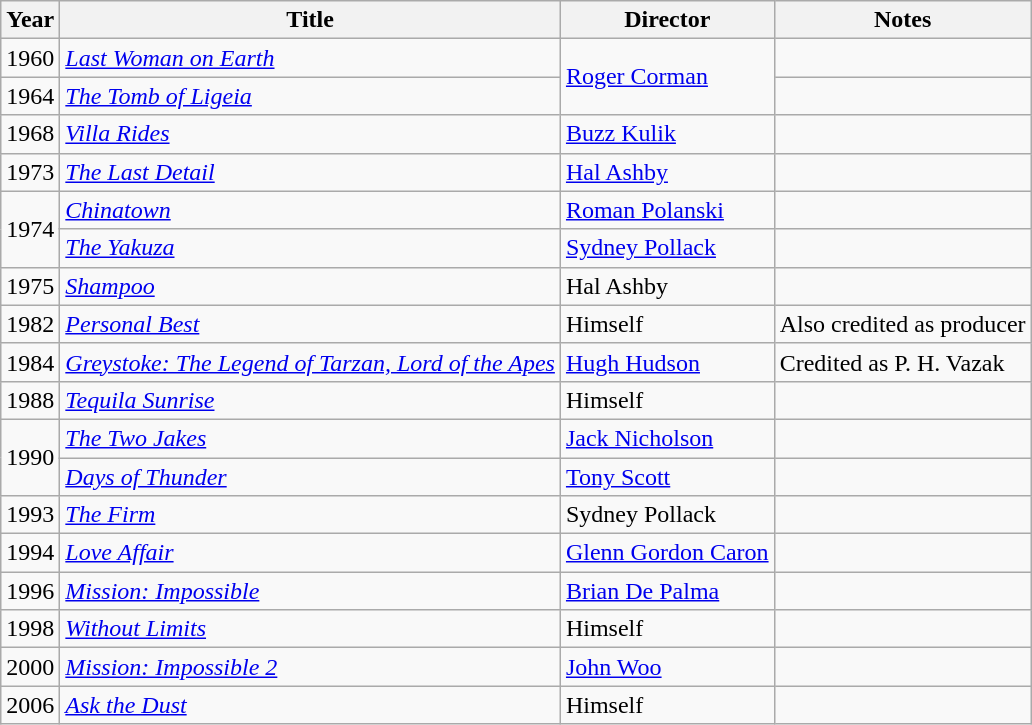<table class="wikitable">
<tr>
<th>Year</th>
<th>Title</th>
<th>Director</th>
<th>Notes</th>
</tr>
<tr>
<td>1960</td>
<td><em><a href='#'>Last Woman on Earth</a></em></td>
<td rowspan=2><a href='#'>Roger Corman</a></td>
<td></td>
</tr>
<tr>
<td>1964</td>
<td><em><a href='#'>The Tomb of Ligeia</a></em></td>
<td></td>
</tr>
<tr>
<td>1968</td>
<td><em><a href='#'>Villa Rides</a></em></td>
<td><a href='#'>Buzz Kulik</a></td>
<td></td>
</tr>
<tr>
<td>1973</td>
<td><em><a href='#'>The Last Detail</a></em></td>
<td><a href='#'>Hal Ashby</a></td>
<td></td>
</tr>
<tr>
<td rowspan=2>1974</td>
<td><em><a href='#'>Chinatown</a></em></td>
<td><a href='#'>Roman Polanski</a></td>
<td></td>
</tr>
<tr>
<td><em><a href='#'>The Yakuza</a></em></td>
<td><a href='#'>Sydney Pollack</a></td>
<td></td>
</tr>
<tr>
<td>1975</td>
<td><em><a href='#'>Shampoo</a></em></td>
<td>Hal Ashby</td>
<td></td>
</tr>
<tr>
<td>1982</td>
<td><em><a href='#'>Personal Best</a></em></td>
<td>Himself</td>
<td>Also credited as producer</td>
</tr>
<tr>
<td>1984</td>
<td><em><a href='#'>Greystoke: The Legend of Tarzan, Lord of the Apes</a></em></td>
<td><a href='#'>Hugh Hudson</a></td>
<td>Credited as P. H. Vazak</td>
</tr>
<tr>
<td>1988</td>
<td><em><a href='#'>Tequila Sunrise</a></em></td>
<td>Himself</td>
<td></td>
</tr>
<tr>
<td rowspan=2>1990</td>
<td><em><a href='#'>The Two Jakes</a></em></td>
<td><a href='#'>Jack Nicholson</a></td>
<td></td>
</tr>
<tr>
<td><em><a href='#'>Days of Thunder</a></em></td>
<td><a href='#'>Tony Scott</a></td>
<td></td>
</tr>
<tr>
<td>1993</td>
<td><em><a href='#'>The Firm</a></em></td>
<td>Sydney Pollack</td>
<td></td>
</tr>
<tr>
<td>1994</td>
<td><em><a href='#'>Love Affair</a></em></td>
<td><a href='#'>Glenn Gordon Caron</a></td>
<td></td>
</tr>
<tr>
<td>1996</td>
<td><em><a href='#'>Mission: Impossible</a></em></td>
<td><a href='#'>Brian De Palma</a></td>
<td></td>
</tr>
<tr>
<td>1998</td>
<td><em><a href='#'>Without Limits</a></em></td>
<td>Himself</td>
<td></td>
</tr>
<tr>
<td>2000</td>
<td><em><a href='#'>Mission: Impossible 2</a></em></td>
<td><a href='#'>John Woo</a></td>
<td></td>
</tr>
<tr>
<td>2006</td>
<td><em><a href='#'>Ask the Dust</a></em></td>
<td>Himself</td>
<td></td>
</tr>
</table>
